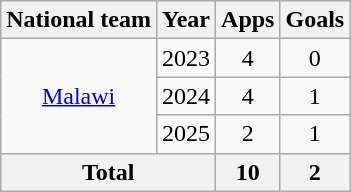<table class="wikitable" style="text-align:center">
<tr>
<th>National team</th>
<th>Year</th>
<th>Apps</th>
<th>Goals</th>
</tr>
<tr>
<td rowspan=3><a href='#'>Malawi</a></td>
<td>2023</td>
<td>4</td>
<td>0</td>
</tr>
<tr>
<td>2024</td>
<td>4</td>
<td>1</td>
</tr>
<tr>
<td>2025</td>
<td>2</td>
<td>1</td>
</tr>
<tr>
<th colspan=2>Total</th>
<th>10</th>
<th>2</th>
</tr>
</table>
